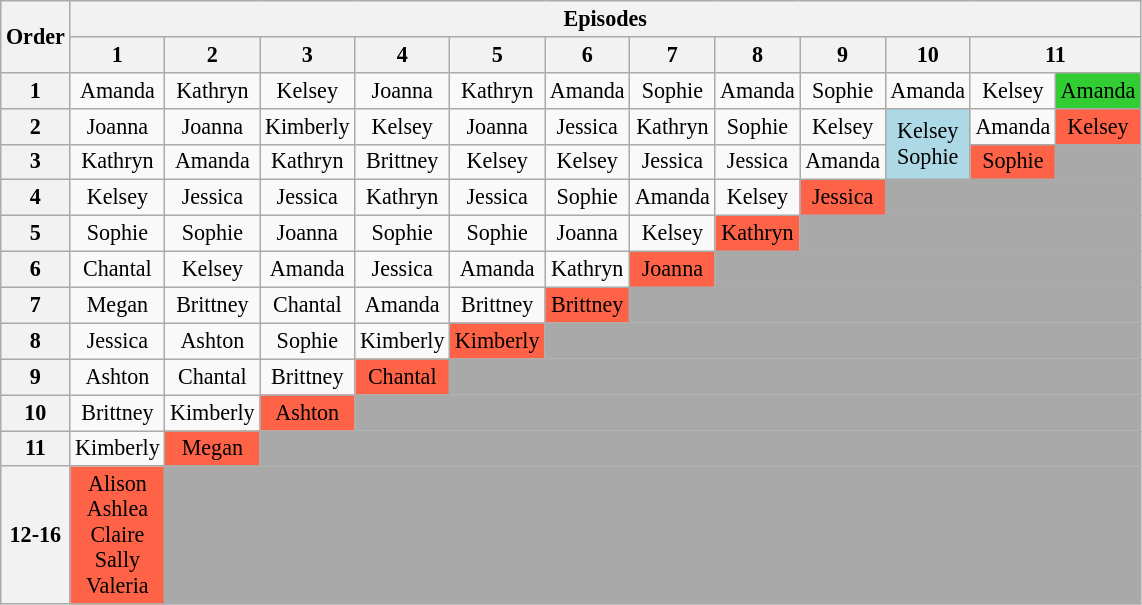<table class="wikitable" style="text-align:center; font-size:92%">
<tr>
<th rowspan=2>Order</th>
<th colspan=12>Episodes</th>
</tr>
<tr>
<th>1</th>
<th>2</th>
<th>3</th>
<th>4</th>
<th>5</th>
<th>6</th>
<th>7</th>
<th>8</th>
<th>9</th>
<th>10</th>
<th colspan=2>11</th>
</tr>
<tr>
<th>1</th>
<td>Amanda</td>
<td>Kathryn</td>
<td>Kelsey</td>
<td>Joanna</td>
<td>Kathryn</td>
<td>Amanda</td>
<td>Sophie</td>
<td>Amanda</td>
<td>Sophie</td>
<td>Amanda</td>
<td>Kelsey</td>
<td bgcolor="limegreen">Amanda</td>
</tr>
<tr>
<th>2</th>
<td>Joanna</td>
<td>Joanna</td>
<td>Kimberly</td>
<td>Kelsey</td>
<td>Joanna</td>
<td>Jessica</td>
<td>Kathryn</td>
<td>Sophie</td>
<td>Kelsey</td>
<td rowspan="2" bgcolor="lightblue">Kelsey<br>Sophie</td>
<td>Amanda</td>
<td bgcolor="tomato">Kelsey</td>
</tr>
<tr>
<th>3</th>
<td>Kathryn</td>
<td>Amanda</td>
<td>Kathryn</td>
<td>Brittney</td>
<td>Kelsey</td>
<td>Kelsey</td>
<td>Jessica</td>
<td>Jessica</td>
<td>Amanda</td>
<td bgcolor="tomato">Sophie</td>
<td colspan="1" bgcolor="darkgray"></td>
</tr>
<tr>
<th>4</th>
<td>Kelsey</td>
<td>Jessica</td>
<td>Jessica</td>
<td>Kathryn</td>
<td>Jessica</td>
<td>Sophie</td>
<td>Amanda</td>
<td>Kelsey</td>
<td bgcolor="tomato">Jessica</td>
<td bgcolor="darkgray" colspan="3"></td>
</tr>
<tr>
<th>5</th>
<td>Sophie</td>
<td>Sophie</td>
<td>Joanna</td>
<td>Sophie</td>
<td>Sophie</td>
<td>Joanna</td>
<td>Kelsey</td>
<td bgcolor="tomato">Kathryn</td>
<td bgcolor="darkgray" colspan="4"></td>
</tr>
<tr>
<th>6</th>
<td>Chantal</td>
<td>Kelsey</td>
<td>Amanda</td>
<td>Jessica</td>
<td>Amanda</td>
<td>Kathryn</td>
<td bgcolor="tomato">Joanna</td>
<td bgcolor="darkgray" colspan="5"></td>
</tr>
<tr>
<th>7</th>
<td>Megan</td>
<td>Brittney</td>
<td>Chantal</td>
<td>Amanda</td>
<td>Brittney</td>
<td bgcolor="tomato">Brittney</td>
<td colspan="6" bgcolor="darkgray"></td>
</tr>
<tr>
<th>8</th>
<td>Jessica</td>
<td>Ashton</td>
<td>Sophie</td>
<td>Kimberly</td>
<td bgcolor="tomato">Kimberly</td>
<td colspan="7" bgcolor="darkgray"></td>
</tr>
<tr>
<th>9</th>
<td>Ashton</td>
<td>Chantal</td>
<td>Brittney</td>
<td bgcolor="tomato">Chantal</td>
<td bgcolor="darkgray" colspan="8"></td>
</tr>
<tr>
<th>10</th>
<td>Brittney</td>
<td>Kimberly</td>
<td bgcolor="tomato">Ashton</td>
<td bgcolor="darkgray" colspan="9"></td>
</tr>
<tr>
<th>11</th>
<td>Kimberly</td>
<td bgcolor="tomato">Megan</td>
<td colspan="10" bgcolor="darkgray"></td>
</tr>
<tr>
<th>12-16</th>
<td bgcolor="tomato">Alison <br> Ashlea <br> Claire <br> Sally <br> Valeria</td>
<td bgcolor="darkgray" colspan="11"></td>
</tr>
</table>
